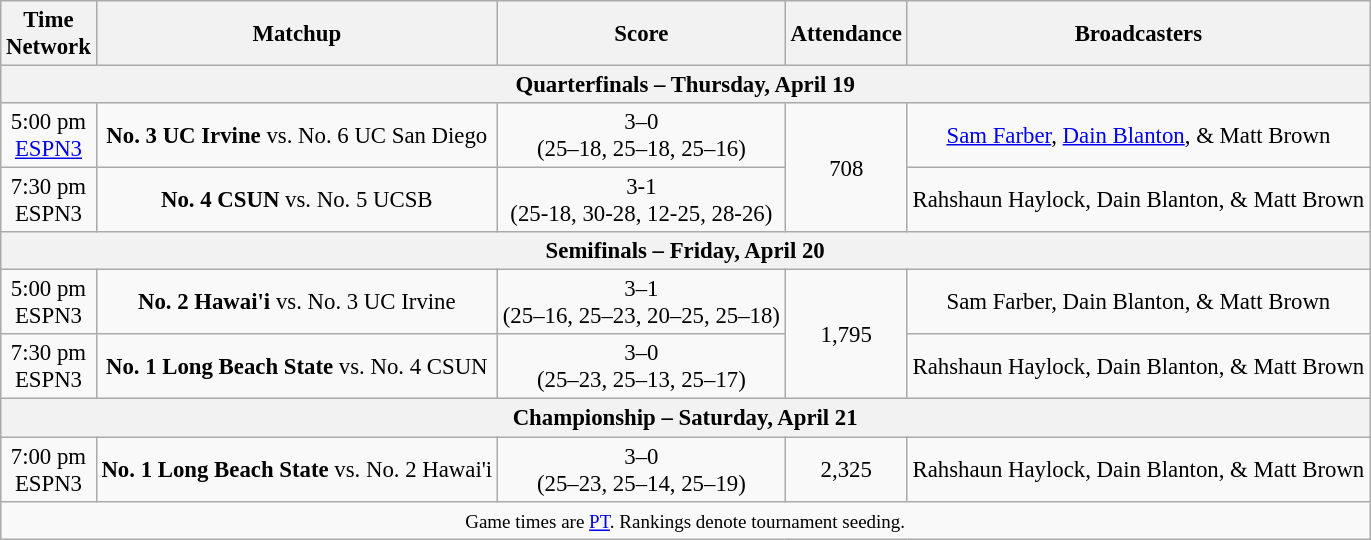<table class="wikitable" style="font-size: 95%;text-align:center">
<tr>
<th>Time<br>Network</th>
<th>Matchup</th>
<th>Score</th>
<th>Attendance</th>
<th>Broadcasters</th>
</tr>
<tr>
<th colspan=5>Quarterfinals – Thursday, April 19</th>
</tr>
<tr>
<td>5:00 pm<br><a href='#'>ESPN3</a></td>
<td><strong>No. 3 UC Irvine</strong> vs. No. 6 UC San Diego</td>
<td>3–0<br>(25–18, 25–18, 25–16)</td>
<td rowspan=2>708</td>
<td><a href='#'>Sam Farber</a>, <a href='#'>Dain Blanton</a>, & Matt Brown</td>
</tr>
<tr>
<td>7:30 pm<br>ESPN3</td>
<td><strong>No. 4 CSUN</strong> vs. No. 5 UCSB</td>
<td>3-1<br>(25-18, 30-28, 12-25, 28-26)</td>
<td>Rahshaun Haylock, Dain Blanton, & Matt Brown</td>
</tr>
<tr>
<th colspan=5>Semifinals – Friday, April 20</th>
</tr>
<tr>
<td>5:00 pm<br>ESPN3</td>
<td><strong>No. 2 Hawai'i</strong> vs. No. 3 UC Irvine</td>
<td>3–1<br>(25–16, 25–23, 20–25, 25–18)</td>
<td rowspan=2>1,795</td>
<td>Sam Farber, Dain Blanton, & Matt Brown</td>
</tr>
<tr>
<td>7:30 pm<br>ESPN3</td>
<td><strong>No. 1 Long Beach State</strong> vs. No. 4 CSUN</td>
<td>3–0<br>(25–23, 25–13, 25–17)</td>
<td>Rahshaun Haylock, Dain Blanton, & Matt Brown</td>
</tr>
<tr>
<th colspan=5>Championship – Saturday, April 21</th>
</tr>
<tr>
<td>7:00 pm<br>ESPN3</td>
<td><strong>No. 1 Long Beach State</strong> vs. No. 2 Hawai'i</td>
<td>3–0<br>(25–23, 25–14, 25–19)</td>
<td>2,325</td>
<td>Rahshaun Haylock, Dain Blanton, & Matt Brown</td>
</tr>
<tr>
<td colspan=5><small>Game times are <a href='#'>PT</a>. Rankings denote tournament seeding.</small></td>
</tr>
</table>
